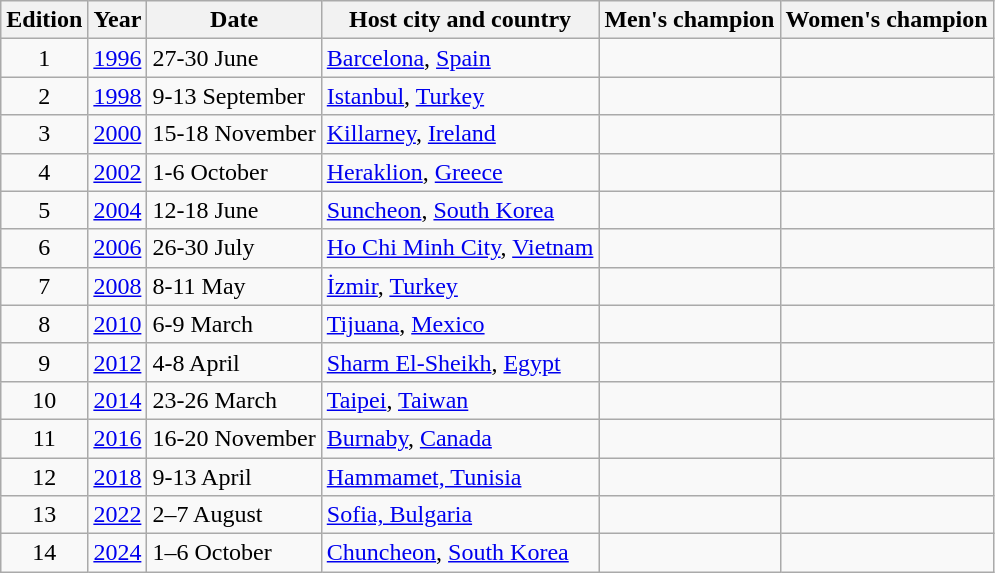<table class="wikitable">
<tr>
<th>Edition</th>
<th>Year</th>
<th>Date</th>
<th>Host city and country</th>
<th>Men's champion</th>
<th>Women's champion</th>
</tr>
<tr>
<td align="center">1</td>
<td><a href='#'>1996</a></td>
<td>27-30 June</td>
<td> <a href='#'>Barcelona</a>, <a href='#'>Spain</a></td>
<td></td>
<td></td>
</tr>
<tr>
<td align="center">2</td>
<td><a href='#'>1998</a></td>
<td>9-13 September</td>
<td> <a href='#'>Istanbul</a>, <a href='#'>Turkey</a></td>
<td></td>
<td></td>
</tr>
<tr>
<td align="center">3</td>
<td><a href='#'>2000</a></td>
<td>15-18 November</td>
<td> <a href='#'>Killarney</a>, <a href='#'>Ireland</a></td>
<td></td>
<td></td>
</tr>
<tr>
<td align="center">4</td>
<td><a href='#'>2002</a></td>
<td>1-6 October</td>
<td> <a href='#'>Heraklion</a>, <a href='#'>Greece</a></td>
<td></td>
<td></td>
</tr>
<tr>
<td align="center">5</td>
<td><a href='#'>2004</a></td>
<td>12-18 June</td>
<td> <a href='#'>Suncheon</a>, <a href='#'>South Korea</a></td>
<td></td>
<td></td>
</tr>
<tr>
<td align="center">6</td>
<td><a href='#'>2006</a></td>
<td>26-30 July</td>
<td> <a href='#'>Ho Chi Minh City</a>, <a href='#'>Vietnam</a></td>
<td></td>
<td></td>
</tr>
<tr>
<td align="center">7</td>
<td><a href='#'>2008</a></td>
<td>8-11 May</td>
<td> <a href='#'>İzmir</a>, <a href='#'>Turkey</a></td>
<td></td>
<td></td>
</tr>
<tr>
<td align="center">8</td>
<td><a href='#'>2010</a></td>
<td>6-9 March</td>
<td> <a href='#'>Tijuana</a>, <a href='#'>Mexico</a></td>
<td></td>
<td></td>
</tr>
<tr>
<td align="center">9</td>
<td><a href='#'>2012</a></td>
<td>4-8 April</td>
<td> <a href='#'>Sharm El-Sheikh</a>, <a href='#'>Egypt</a></td>
<td></td>
<td></td>
</tr>
<tr>
<td align="center">10</td>
<td><a href='#'>2014</a></td>
<td>23-26 March</td>
<td> <a href='#'>Taipei</a>, <a href='#'>Taiwan</a></td>
<td></td>
<td></td>
</tr>
<tr>
<td align="center">11</td>
<td><a href='#'>2016</a></td>
<td>16-20 November</td>
<td> <a href='#'>Burnaby</a>, <a href='#'>Canada</a></td>
<td></td>
<td></td>
</tr>
<tr>
<td align="center">12</td>
<td><a href='#'>2018</a></td>
<td>9-13 April</td>
<td> <a href='#'>Hammamet, Tunisia</a></td>
<td></td>
<td></td>
</tr>
<tr>
<td align="center">13</td>
<td><a href='#'>2022</a></td>
<td>2–7 August</td>
<td> <a href='#'>Sofia, Bulgaria</a></td>
<td></td>
<td></td>
</tr>
<tr>
<td align="center">14</td>
<td><a href='#'>2024</a></td>
<td>1–6 October</td>
<td> <a href='#'>Chuncheon</a>, <a href='#'>South Korea</a></td>
<td></td>
<td></td>
</tr>
</table>
